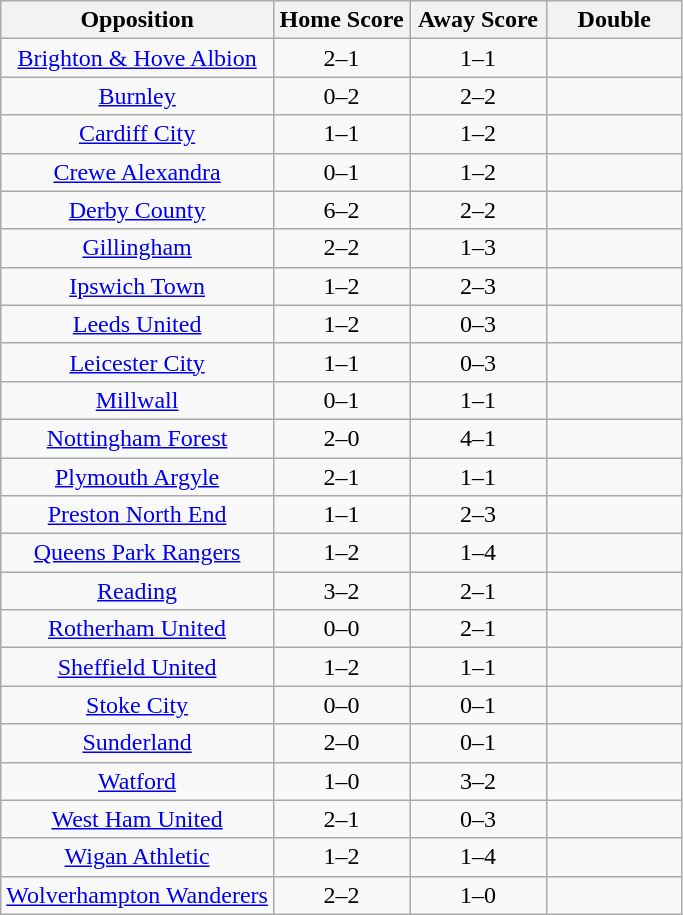<table class="wikitable">
<tr>
<th width=40%>Opposition</th>
<th width=20%>Home Score</th>
<th width=20%>Away Score</th>
<th width=20%>Double</th>
</tr>
<tr>
<td style="text-align:center;"><a href='#'>Brighton & Hove Albion</a></td>
<td style="text-align:center;">2–1</td>
<td style="text-align:center;">1–1</td>
<td style="text-align:center;"></td>
</tr>
<tr>
<td style="text-align:center;"><a href='#'>Burnley</a></td>
<td style="text-align:center;">0–2</td>
<td style="text-align:center;">2–2</td>
<td style="text-align:center;"></td>
</tr>
<tr>
<td style="text-align:center;"><a href='#'>Cardiff City</a></td>
<td style="text-align:center;">1–1</td>
<td style="text-align:center;">1–2</td>
<td style="text-align:center;"></td>
</tr>
<tr>
<td style="text-align:center;"><a href='#'>Crewe Alexandra</a></td>
<td style="text-align:center;">0–1</td>
<td style="text-align:center;">1–2</td>
<td style="text-align:center;"></td>
</tr>
<tr>
<td style="text-align:center;"><a href='#'>Derby County</a></td>
<td style="text-align:center;">6–2</td>
<td style="text-align:center;">2–2</td>
<td style="text-align:center;"></td>
</tr>
<tr>
<td style="text-align:center;"><a href='#'>Gillingham</a></td>
<td style="text-align:center;">2–2</td>
<td style="text-align:center;">1–3</td>
<td style="text-align:center;"></td>
</tr>
<tr>
<td style="text-align:center;"><a href='#'>Ipswich Town</a></td>
<td style="text-align:center;">1–2</td>
<td style="text-align:center;">2–3</td>
<td style="text-align:center;"></td>
</tr>
<tr>
<td style="text-align:center;"><a href='#'>Leeds United</a></td>
<td style="text-align:center;">1–2</td>
<td style="text-align:center;">0–3</td>
<td style="text-align:center;"></td>
</tr>
<tr>
<td style="text-align:center;"><a href='#'>Leicester City</a></td>
<td style="text-align:center;">1–1</td>
<td style="text-align:center;">0–3</td>
<td style="text-align:center;"></td>
</tr>
<tr>
<td style="text-align:center;"><a href='#'>Millwall</a></td>
<td style="text-align:center;">0–1</td>
<td style="text-align:center;">1–1</td>
<td style="text-align:center;"></td>
</tr>
<tr>
<td style="text-align:center;"><a href='#'>Nottingham Forest</a></td>
<td style="text-align:center;">2–0</td>
<td style="text-align:center;">4–1</td>
<td style="text-align:center;"></td>
</tr>
<tr>
<td style="text-align:center;"><a href='#'>Plymouth Argyle</a></td>
<td style="text-align:center;">2–1</td>
<td style="text-align:center;">1–1</td>
<td style="text-align:center;"></td>
</tr>
<tr>
<td style="text-align:center;"><a href='#'>Preston North End</a></td>
<td style="text-align:center;">1–1</td>
<td style="text-align:center;">2–3</td>
<td style="text-align:center;"></td>
</tr>
<tr>
<td style="text-align:center;"><a href='#'>Queens Park Rangers</a></td>
<td style="text-align:center;">1–2</td>
<td style="text-align:center;">1–4</td>
<td style="text-align:center;"></td>
</tr>
<tr>
<td style="text-align:center;"><a href='#'>Reading</a></td>
<td style="text-align:center;">3–2</td>
<td style="text-align:center;">2–1</td>
<td style="text-align:center;"></td>
</tr>
<tr>
<td style="text-align:center;"><a href='#'>Rotherham United</a></td>
<td style="text-align:center;">0–0</td>
<td style="text-align:center;">2–1</td>
<td style="text-align:center;"></td>
</tr>
<tr>
<td style="text-align:center;"><a href='#'>Sheffield United</a></td>
<td style="text-align:center;">1–2</td>
<td style="text-align:center;">1–1</td>
<td style="text-align:center;"></td>
</tr>
<tr>
<td style="text-align:center;"><a href='#'>Stoke City</a></td>
<td style="text-align:center;">0–0</td>
<td style="text-align:center;">0–1</td>
<td style="text-align:center;"></td>
</tr>
<tr>
<td style="text-align:center;"><a href='#'>Sunderland</a></td>
<td style="text-align:center;">2–0</td>
<td style="text-align:center;">0–1</td>
<td style="text-align:center;"></td>
</tr>
<tr>
<td style="text-align:center;"><a href='#'>Watford</a></td>
<td style="text-align:center;">1–0</td>
<td style="text-align:center;">3–2</td>
<td style="text-align:center;"></td>
</tr>
<tr>
<td style="text-align:center;"><a href='#'>West Ham United</a></td>
<td style="text-align:center;">2–1</td>
<td style="text-align:center;">0–3</td>
<td style="text-align:center;"></td>
</tr>
<tr>
<td style="text-align:center;"><a href='#'>Wigan Athletic</a></td>
<td style="text-align:center;">1–2</td>
<td style="text-align:center;">1–4</td>
<td style="text-align:center;"></td>
</tr>
<tr>
<td style="text-align:center;"><a href='#'>Wolverhampton Wanderers</a></td>
<td style="text-align:center;">2–2</td>
<td style="text-align:center;">1–0</td>
<td style="text-align:center;"></td>
</tr>
</table>
